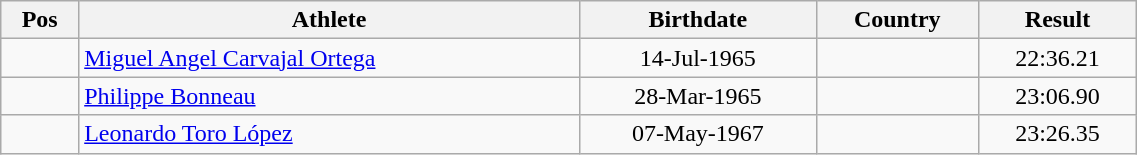<table class="wikitable"  style="text-align:center; width:60%;">
<tr>
<th>Pos</th>
<th>Athlete</th>
<th>Birthdate</th>
<th>Country</th>
<th>Result</th>
</tr>
<tr>
<td align=center></td>
<td align=left><a href='#'>Miguel Angel Carvajal Ortega</a></td>
<td>14-Jul-1965</td>
<td align=left></td>
<td>22:36.21</td>
</tr>
<tr>
<td align=center></td>
<td align=left><a href='#'>Philippe Bonneau</a></td>
<td>28-Mar-1965</td>
<td align=left></td>
<td>23:06.90</td>
</tr>
<tr>
<td align=center></td>
<td align=left><a href='#'>Leonardo Toro López</a></td>
<td>07-May-1967</td>
<td align=left></td>
<td>23:26.35</td>
</tr>
</table>
